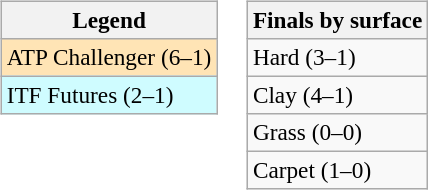<table>
<tr valign=top>
<td><br><table class=wikitable style=font-size:97%>
<tr>
<th>Legend</th>
</tr>
<tr bgcolor=moccasin>
<td>ATP Challenger (6–1)</td>
</tr>
<tr bgcolor=cffcff>
<td>ITF Futures (2–1)</td>
</tr>
</table>
</td>
<td><br><table class=wikitable style=font-size:97%>
<tr>
<th>Finals by surface</th>
</tr>
<tr>
<td>Hard (3–1)</td>
</tr>
<tr>
<td>Clay (4–1)</td>
</tr>
<tr>
<td>Grass (0–0)</td>
</tr>
<tr>
<td>Carpet (1–0)</td>
</tr>
</table>
</td>
</tr>
</table>
